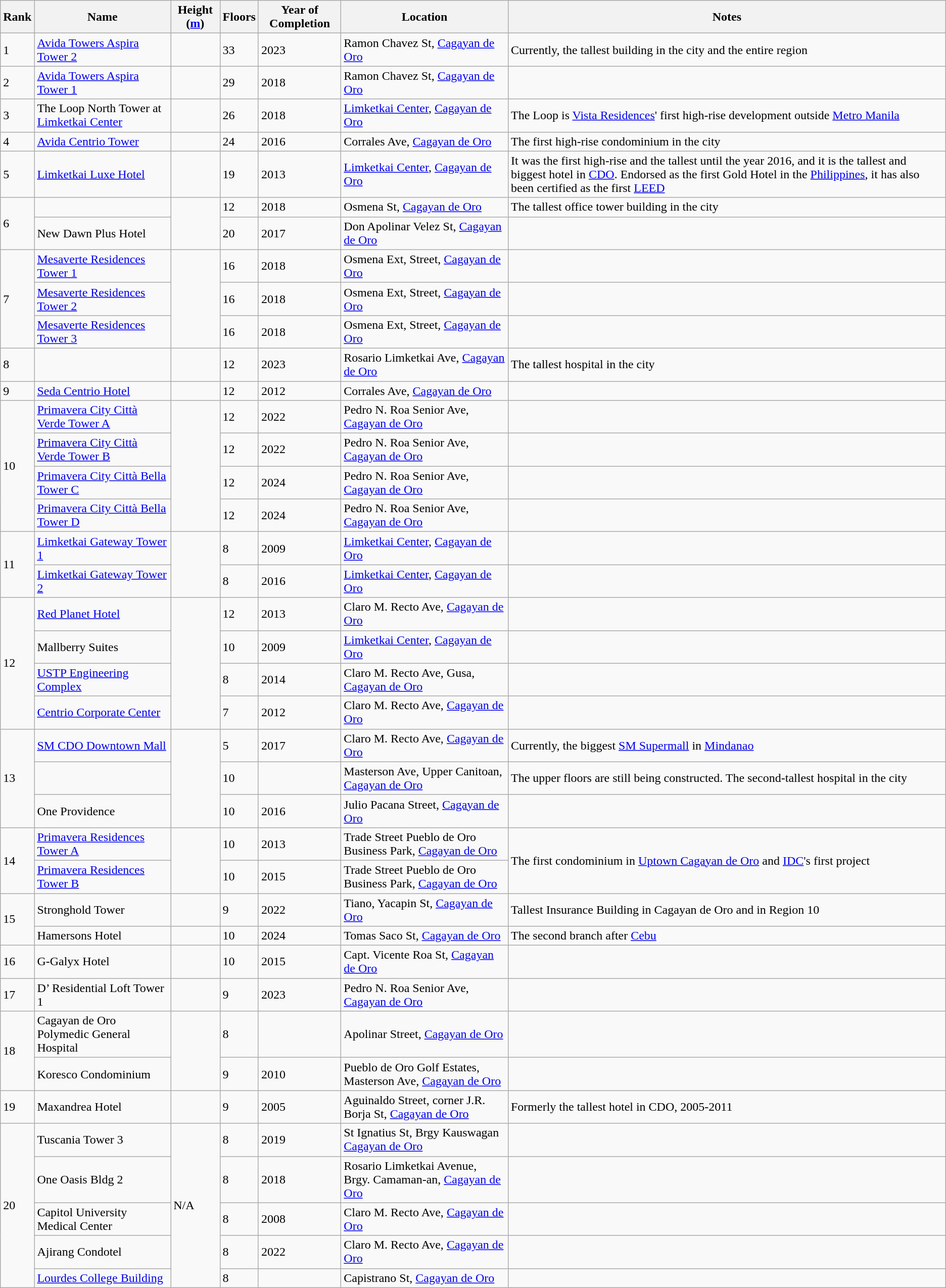<table class="wikitable sortable">
<tr>
<th>Rank</th>
<th>Name</th>
<th>Height (<a href='#'>m</a>)</th>
<th>Floors</th>
<th>Year of Completion</th>
<th>Location</th>
<th>Notes</th>
</tr>
<tr>
<td>1</td>
<td><a href='#'>Avida Towers Aspira Tower 2</a></td>
<td></td>
<td>33</td>
<td>2023</td>
<td>Ramon Chavez St, <a href='#'>Cagayan de Oro</a></td>
<td>Currently, the tallest building in the city and the entire region</td>
</tr>
<tr>
<td>2</td>
<td><a href='#'>Avida Towers Aspira Tower 1</a></td>
<td></td>
<td>29</td>
<td>2018</td>
<td>Ramon Chavez St, <a href='#'>Cagayan de Oro</a></td>
<td></td>
</tr>
<tr>
<td>3</td>
<td>The Loop North Tower at <a href='#'>Limketkai Center</a></td>
<td></td>
<td>26</td>
<td>2018</td>
<td><a href='#'>Limketkai Center</a>, <a href='#'>Cagayan de Oro</a></td>
<td>The Loop is <a href='#'>Vista Residences</a>' first high-rise development outside <a href='#'>Metro Manila</a></td>
</tr>
<tr>
<td>4</td>
<td><a href='#'>Avida Centrio Tower</a></td>
<td></td>
<td>24</td>
<td>2016</td>
<td>Corrales Ave, <a href='#'>Cagayan de Oro</a></td>
<td>The first high-rise condominium in the city</td>
</tr>
<tr>
<td>5</td>
<td><a href='#'>Limketkai Luxe Hotel</a></td>
<td></td>
<td>19</td>
<td>2013</td>
<td><a href='#'>Limketkai Center</a>, <a href='#'>Cagayan de Oro</a></td>
<td>It was the first high-rise and the tallest until the year 2016, and it is the tallest and biggest hotel in <a href='#'>CDO</a>. Endorsed as the first Gold Hotel in the <a href='#'>Philippines</a>, it has also been certified as the first <a href='#'>LEED</a></td>
</tr>
<tr>
<td rowspan="2">6</td>
<td></td>
<td rowspan="2"></td>
<td>12</td>
<td>2018</td>
<td>Osmena St, <a href='#'>Cagayan de Oro</a></td>
<td>The tallest office tower building in the city</td>
</tr>
<tr>
<td>New Dawn Plus Hotel</td>
<td>20</td>
<td>2017</td>
<td>Don Apolinar Velez St, <a href='#'>Cagayan de Oro</a></td>
<td></td>
</tr>
<tr>
<td rowspan="3">7</td>
<td><a href='#'>Mesaverte Residences Tower 1</a></td>
<td rowspan="3"></td>
<td>16</td>
<td>2018</td>
<td>Osmena Ext, Street, <a href='#'>Cagayan de Oro</a></td>
<td></td>
</tr>
<tr>
<td><a href='#'>Mesaverte Residences Tower 2</a></td>
<td>16</td>
<td>2018</td>
<td>Osmena Ext, Street, <a href='#'>Cagayan de Oro</a></td>
<td></td>
</tr>
<tr>
<td><a href='#'>Mesaverte Residences Tower 3</a></td>
<td>16</td>
<td>2018</td>
<td>Osmena Ext, Street, <a href='#'>Cagayan de Oro</a></td>
<td></td>
</tr>
<tr>
<td>8</td>
<td></td>
<td></td>
<td>12</td>
<td>2023</td>
<td>Rosario Limketkai Ave, <a href='#'>Cagayan de Oro</a></td>
<td>The tallest hospital in the city</td>
</tr>
<tr>
<td>9</td>
<td><a href='#'>Seda Centrio Hotel</a></td>
<td></td>
<td>12</td>
<td>2012</td>
<td>Corrales Ave, <a href='#'>Cagayan de Oro</a></td>
<td></td>
</tr>
<tr>
<td rowspan="4">10</td>
<td><a href='#'>Primavera City Città Verde Tower A</a></td>
<td rowspan="4"></td>
<td>12</td>
<td>2022</td>
<td>Pedro N. Roa Senior Ave, <a href='#'>Cagayan de Oro</a></td>
<td></td>
</tr>
<tr>
<td><a href='#'>Primavera City Città Verde Tower B</a></td>
<td>12</td>
<td>2022</td>
<td>Pedro N. Roa Senior Ave, <a href='#'>Cagayan de Oro</a></td>
<td></td>
</tr>
<tr>
<td><a href='#'>Primavera City Città Bella Tower C</a></td>
<td>12</td>
<td>2024</td>
<td>Pedro N. Roa Senior Ave, <a href='#'>Cagayan de Oro</a></td>
<td></td>
</tr>
<tr>
<td><a href='#'>Primavera City Città Bella Tower D</a></td>
<td>12</td>
<td>2024</td>
<td>Pedro N. Roa Senior Ave, <a href='#'>Cagayan de Oro</a></td>
<td></td>
</tr>
<tr>
<td rowspan="2">11</td>
<td><a href='#'>Limketkai Gateway Tower 1</a></td>
<td rowspan="2"></td>
<td>8</td>
<td>2009</td>
<td><a href='#'>Limketkai Center</a>, <a href='#'>Cagayan de Oro</a></td>
<td></td>
</tr>
<tr>
<td><a href='#'>Limketkai Gateway Tower 2</a></td>
<td>8</td>
<td>2016</td>
<td><a href='#'>Limketkai Center</a>, <a href='#'>Cagayan de Oro</a></td>
<td></td>
</tr>
<tr>
<td rowspan="4">12</td>
<td><a href='#'>Red Planet Hotel</a></td>
<td rowspan="4"></td>
<td>12</td>
<td>2013</td>
<td>Claro M. Recto Ave, <a href='#'>Cagayan de Oro</a></td>
<td></td>
</tr>
<tr>
<td>Mallberry Suites</td>
<td>10</td>
<td>2009</td>
<td><a href='#'>Limketkai Center</a>, <a href='#'>Cagayan de Oro</a></td>
<td></td>
</tr>
<tr>
<td><a href='#'>USTP Engineering Complex</a></td>
<td>8</td>
<td>2014</td>
<td>Claro M. Recto Ave, Gusa, <a href='#'>Cagayan de Oro</a></td>
<td></td>
</tr>
<tr>
<td><a href='#'>Centrio Corporate Center</a></td>
<td>7</td>
<td>2012</td>
<td>Claro M. Recto Ave, <a href='#'>Cagayan de Oro</a></td>
<td></td>
</tr>
<tr>
<td rowspan="3">13</td>
<td><a href='#'>SM CDO Downtown Mall</a></td>
<td rowspan="3"></td>
<td>5</td>
<td>2017</td>
<td>Claro M. Recto Ave, <a href='#'>Cagayan de Oro</a></td>
<td>Currently, the biggest <a href='#'>SM Supermall</a> in <a href='#'>Mindanao</a></td>
</tr>
<tr>
<td></td>
<td>10</td>
<td></td>
<td>Masterson Ave, Upper Canitoan, <a href='#'>Cagayan de Oro</a></td>
<td>The upper floors are still being constructed. The second-tallest hospital in the city</td>
</tr>
<tr>
<td>One Providence</td>
<td>10</td>
<td>2016</td>
<td>Julio Pacana Street, <a href='#'>Cagayan de Oro</a></td>
<td></td>
</tr>
<tr>
<td rowspan="2">14</td>
<td><a href='#'>Primavera Residences Tower A</a></td>
<td rowspan="2"></td>
<td>10</td>
<td>2013</td>
<td>Trade Street Pueblo de Oro Business Park, <a href='#'>Cagayan de Oro</a></td>
<td rowspan="2">The first condominium in <a href='#'>Uptown Cagayan de Oro</a> and <a href='#'>IDC</a>'s first project</td>
</tr>
<tr>
<td><a href='#'>Primavera Residences Tower B</a></td>
<td>10</td>
<td>2015</td>
<td>Trade Street Pueblo de Oro Business Park, <a href='#'>Cagayan de Oro</a></td>
</tr>
<tr>
<td rowspan="2">15</td>
<td>Stronghold Tower</td>
<td></td>
<td>9</td>
<td>2022</td>
<td>Tiano, Yacapin St, <a href='#'>Cagayan de Oro</a></td>
<td>Tallest Insurance Building in Cagayan de Oro and in Region 10</td>
</tr>
<tr>
<td>Hamersons Hotel</td>
<td></td>
<td>10</td>
<td>2024</td>
<td>Tomas Saco St, <a href='#'>Cagayan de Oro</a></td>
<td>The second branch after <a href='#'>Cebu</a></td>
</tr>
<tr>
<td>16</td>
<td>G-Galyx Hotel</td>
<td></td>
<td>10</td>
<td>2015</td>
<td>Capt. Vicente Roa St, <a href='#'>Cagayan de Oro</a></td>
<td></td>
</tr>
<tr>
<td>17</td>
<td>D’ Residential Loft Tower 1</td>
<td></td>
<td>9</td>
<td>2023</td>
<td>Pedro N. Roa Senior Ave, <a href='#'>Cagayan de Oro</a></td>
<td></td>
</tr>
<tr>
<td rowspan="2">18</td>
<td>Cagayan de Oro Polymedic General Hospital</td>
<td rowspan="2"></td>
<td>8</td>
<td></td>
<td>Apolinar Street, <a href='#'>Cagayan de Oro</a></td>
<td></td>
</tr>
<tr>
<td>Koresco Condominium</td>
<td>9</td>
<td>2010</td>
<td>Pueblo de Oro Golf Estates, Masterson Ave, <a href='#'>Cagayan de Oro</a></td>
<td></td>
</tr>
<tr>
<td>19</td>
<td>Maxandrea Hotel</td>
<td></td>
<td>9</td>
<td>2005</td>
<td>Aguinaldo Street, corner J.R. Borja St, <a href='#'>Cagayan de Oro</a></td>
<td>Formerly the tallest hotel in CDO, 2005-2011</td>
</tr>
<tr>
<td rowspan="6">20</td>
<td>Tuscania Tower 3</td>
<td rowspan="6">N/A</td>
<td>8</td>
<td>2019</td>
<td>St Ignatius St, Brgy Kauswagan <a href='#'>Cagayan de Oro</a></td>
<td></td>
</tr>
<tr>
<td>One Oasis Bldg 2</td>
<td>8</td>
<td>2018</td>
<td>Rosario Limketkai Avenue, Brgy. Camaman-an, <a href='#'>Cagayan de Oro</a></td>
<td></td>
</tr>
<tr>
<td>Capitol University Medical Center</td>
<td>8</td>
<td>2008</td>
<td>Claro M. Recto Ave, <a href='#'>Cagayan de Oro</a></td>
<td></td>
</tr>
<tr>
<td>Ajirang Condotel</td>
<td>8</td>
<td>2022</td>
<td>Claro M. Recto Ave, <a href='#'>Cagayan de Oro</a></td>
<td></td>
</tr>
<tr>
<td><a href='#'>Lourdes College Building</a></td>
<td>8</td>
<td></td>
<td>Capistrano St, <a href='#'>Cagayan de Oro</a></td>
<td></td>
</tr>
</table>
